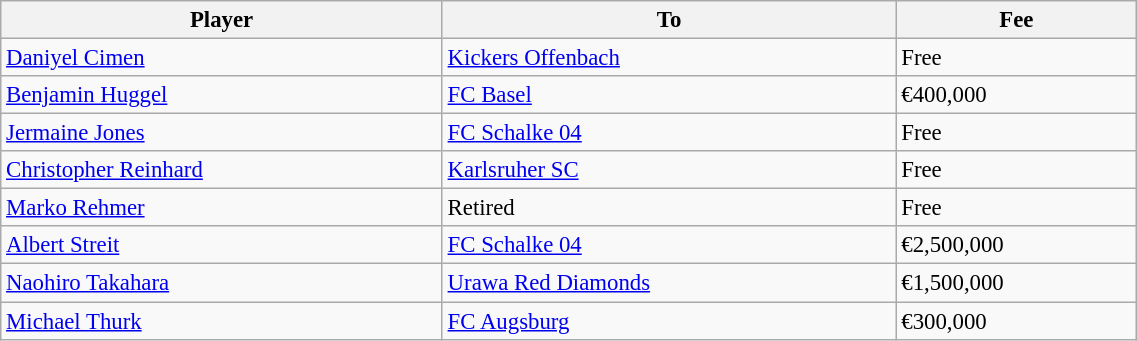<table class="wikitable" style="text-align:center; font-size:95%;width:60%; text-align:left">
<tr>
<th><strong>Player</strong></th>
<th><strong>To</strong></th>
<th><strong>Fee</strong></th>
</tr>
<tr --->
<td> <a href='#'>Daniyel Cimen</a></td>
<td><a href='#'>Kickers Offenbach</a></td>
<td>Free</td>
</tr>
<tr --->
<td> <a href='#'>Benjamin Huggel</a></td>
<td><a href='#'>FC Basel</a></td>
<td>€400,000</td>
</tr>
<tr --->
<td> <a href='#'>Jermaine Jones</a></td>
<td><a href='#'>FC Schalke 04</a></td>
<td>Free</td>
</tr>
<tr --->
<td> <a href='#'>Christopher Reinhard</a></td>
<td><a href='#'>Karlsruher SC</a></td>
<td>Free</td>
</tr>
<tr --->
<td> <a href='#'>Marko Rehmer</a></td>
<td>Retired</td>
<td>Free</td>
</tr>
<tr --->
<td> <a href='#'>Albert Streit</a></td>
<td><a href='#'>FC Schalke 04</a></td>
<td>€2,500,000</td>
</tr>
<tr --->
<td> <a href='#'>Naohiro Takahara</a></td>
<td><a href='#'>Urawa Red Diamonds</a></td>
<td>€1,500,000</td>
</tr>
<tr --->
<td> <a href='#'>Michael Thurk</a></td>
<td><a href='#'>FC Augsburg</a></td>
<td>€300,000</td>
</tr>
</table>
